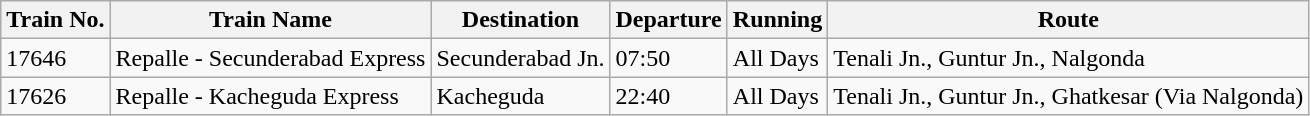<table class="wikitable">
<tr>
<th>Train No.</th>
<th>Train Name</th>
<th>Destination</th>
<th>Departure</th>
<th>Running</th>
<th>Route</th>
</tr>
<tr>
<td>17646</td>
<td>Repalle - Secunderabad Express</td>
<td>Secunderabad Jn.</td>
<td>07:50</td>
<td>All Days</td>
<td>Tenali Jn., Guntur Jn., Nalgonda</td>
</tr>
<tr>
<td>17626</td>
<td>Repalle - Kacheguda Express</td>
<td>Kacheguda</td>
<td>22:40</td>
<td>All Days</td>
<td>Tenali Jn., Guntur Jn., Ghatkesar (Via Nalgonda)</td>
</tr>
</table>
